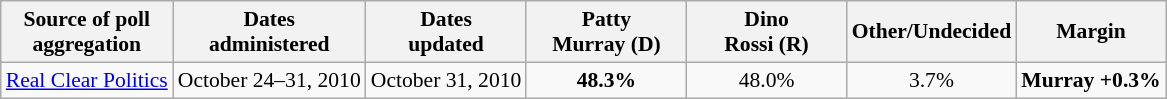<table class="wikitable sortable" style="text-align:center;font-size:90%;line-height:17px">
<tr>
<th>Source of poll<br>aggregation</th>
<th>Dates<br>administered</th>
<th>Dates<br>updated</th>
<th style="width:100px;">Patty<br>Murray (D)</th>
<th style="width:100px;">Dino<br>Rossi (R)</th>
<th style="width:100px;">Other/Undecided<br></th>
<th>Margin</th>
</tr>
<tr>
<td><a href='#'>Real Clear Politics</a></td>
<td>October 24–31, 2010</td>
<td>October 31, 2010</td>
<td><strong>48.3%</strong></td>
<td>48.0%</td>
<td>3.7%</td>
<td><strong>Murray +0.3%</strong></td>
</tr>
</table>
